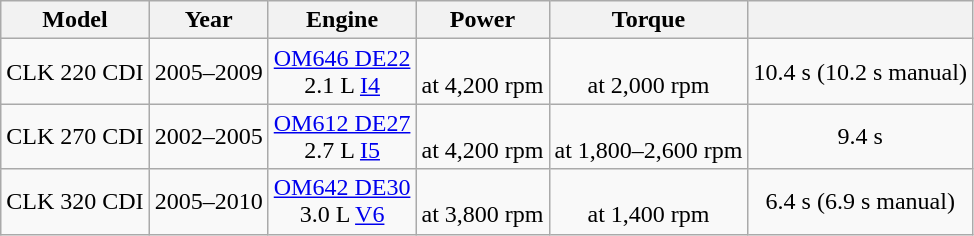<table class="wikitable sortable" style="text-align: center;">
<tr>
<th>Model</th>
<th>Year</th>
<th>Engine</th>
<th>Power</th>
<th>Torque</th>
<th></th>
</tr>
<tr>
<td>CLK 220 CDI</td>
<td>2005–2009</td>
<td><a href='#'>OM646 DE22</a> <br> 2.1 L <a href='#'>I4</a></td>
<td> <br> at 4,200 rpm</td>
<td> <br> at 2,000 rpm</td>
<td>10.4 s (10.2 s manual)</td>
</tr>
<tr>
<td>CLK 270 CDI</td>
<td>2002–2005</td>
<td><a href='#'>OM612 DE27</a> <br> 2.7 L <a href='#'>I5</a></td>
<td> <br> at 4,200 rpm</td>
<td> <br> at 1,800–2,600 rpm</td>
<td>9.4 s</td>
</tr>
<tr>
<td>CLK 320 CDI</td>
<td>2005–2010</td>
<td><a href='#'>OM642 DE30</a> <br> 3.0 L <a href='#'>V6</a></td>
<td> <br> at 3,800 rpm</td>
<td> <br> at 1,400 rpm</td>
<td>6.4 s (6.9 s manual)</td>
</tr>
</table>
